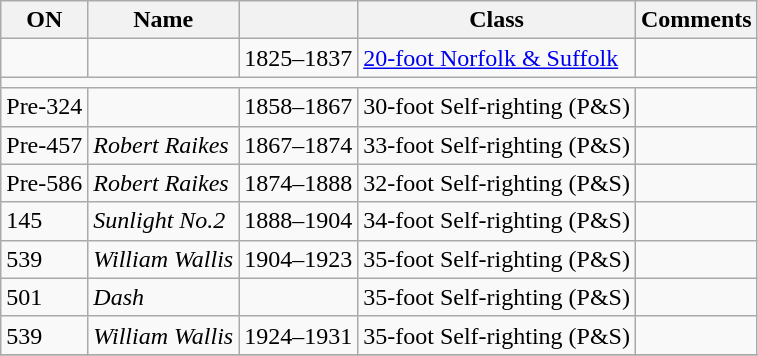<table class="wikitable">
<tr>
<th>ON</th>
<th>Name</th>
<th></th>
<th>Class</th>
<th>Comments</th>
</tr>
<tr>
<td></td>
<td></td>
<td>1825–1837</td>
<td><a href='#'>20-foot Norfolk & Suffolk</a></td>
<td></td>
</tr>
<tr>
<td colspan=6 style=" text-align: center;"></td>
</tr>
<tr>
<td>Pre-324</td>
<td></td>
<td>1858–1867</td>
<td>30-foot Self-righting (P&S)</td>
<td></td>
</tr>
<tr>
<td>Pre-457</td>
<td><em>Robert Raikes</em></td>
<td>1867–1874</td>
<td>33-foot Self-righting (P&S)</td>
<td></td>
</tr>
<tr>
<td>Pre-586</td>
<td><em>Robert Raikes</em></td>
<td>1874–1888</td>
<td>32-foot Self-righting (P&S)</td>
<td></td>
</tr>
<tr>
<td>145</td>
<td><em>Sunlight No.2</em></td>
<td>1888–1904</td>
<td>34-foot Self-righting (P&S)</td>
<td></td>
</tr>
<tr>
<td>539</td>
<td><em>William Wallis</em></td>
<td>1904–1923</td>
<td>35-foot Self-righting (P&S)</td>
<td></td>
</tr>
<tr>
<td>501</td>
<td><em>Dash</em></td>
<td></td>
<td>35-foot Self-righting (P&S)</td>
<td></td>
</tr>
<tr>
<td>539</td>
<td><em>William Wallis</em></td>
<td>1924–1931</td>
<td>35-foot Self-righting (P&S)</td>
<td></td>
</tr>
<tr>
</tr>
</table>
